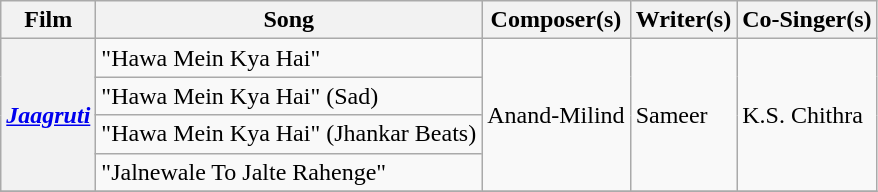<table class="wikitable">
<tr>
<th>Film</th>
<th>Song</th>
<th>Composer(s)</th>
<th>Writer(s)</th>
<th>Co-Singer(s)</th>
</tr>
<tr>
<th rowspan="4"><em><a href='#'>Jaagruti</a></em></th>
<td>"Hawa Mein Kya Hai"</td>
<td rowspan="4">Anand-Milind</td>
<td rowspan="4">Sameer</td>
<td rowspan="4">K.S. Chithra</td>
</tr>
<tr>
<td>"Hawa Mein Kya Hai" (Sad)</td>
</tr>
<tr>
<td>"Hawa Mein Kya Hai" (Jhankar Beats)</td>
</tr>
<tr>
<td>"Jalnewale To Jalte Rahenge"</td>
</tr>
<tr>
</tr>
</table>
